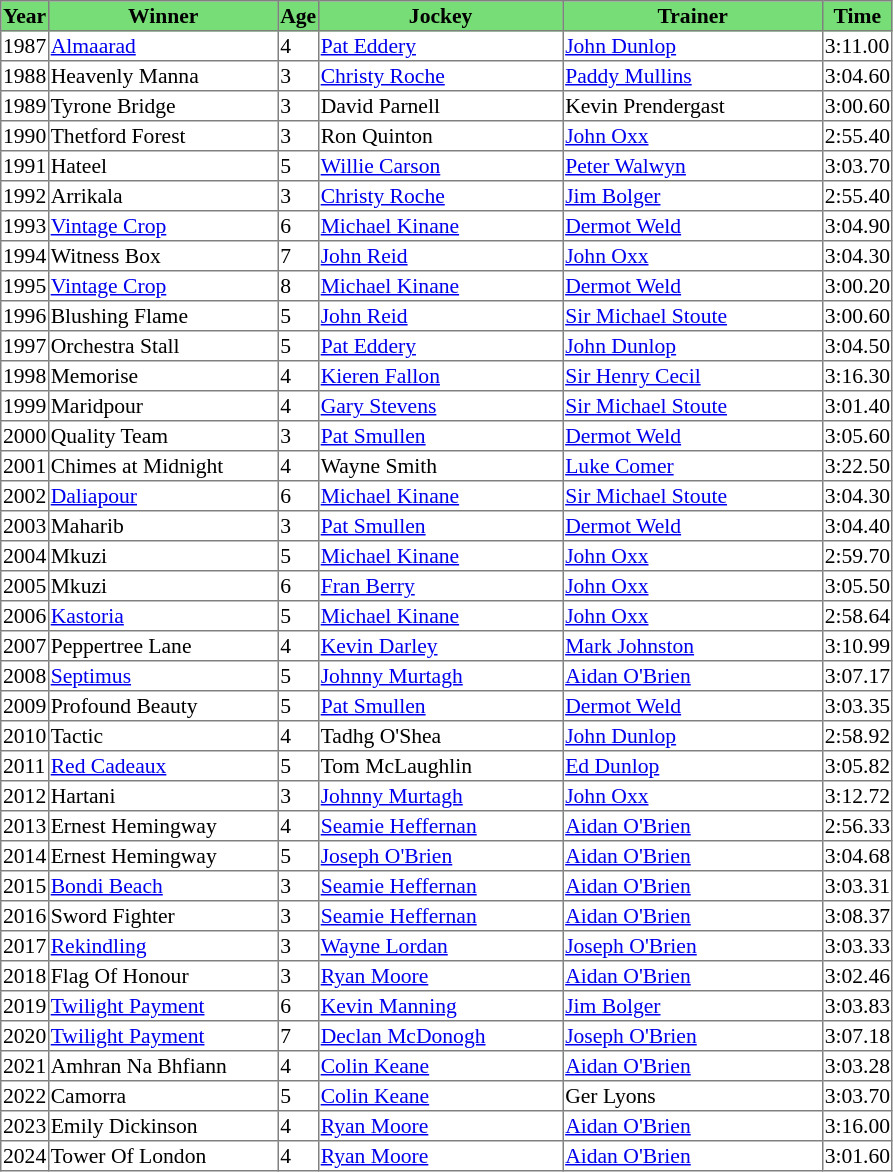<table class = "sortable" | border="1" style="border-collapse: collapse; font-size:90%">
<tr bgcolor="#77dd77" align="center">
<th>Year</th>
<th>Winner</th>
<th>Age</th>
<th>Jockey</th>
<th>Trainer</th>
<th>Time</th>
</tr>
<tr>
<td>1987</td>
<td width=150px><a href='#'>Almaarad</a></td>
<td>4</td>
<td width=160px><a href='#'>Pat Eddery</a></td>
<td width=170px><a href='#'>John Dunlop</a></td>
<td>3:11.00</td>
</tr>
<tr>
<td>1988</td>
<td>Heavenly Manna</td>
<td>3</td>
<td><a href='#'>Christy Roche</a></td>
<td><a href='#'>Paddy Mullins</a></td>
<td>3:04.60</td>
</tr>
<tr>
<td>1989</td>
<td>Tyrone Bridge</td>
<td>3</td>
<td>David Parnell</td>
<td>Kevin Prendergast</td>
<td>3:00.60</td>
</tr>
<tr>
<td>1990</td>
<td>Thetford Forest</td>
<td>3</td>
<td>Ron Quinton</td>
<td><a href='#'>John Oxx</a></td>
<td>2:55.40</td>
</tr>
<tr>
<td>1991</td>
<td>Hateel</td>
<td>5</td>
<td><a href='#'>Willie Carson</a></td>
<td><a href='#'>Peter Walwyn</a></td>
<td>3:03.70</td>
</tr>
<tr>
<td>1992</td>
<td>Arrikala</td>
<td>3</td>
<td><a href='#'>Christy Roche</a></td>
<td><a href='#'>Jim Bolger</a></td>
<td>2:55.40</td>
</tr>
<tr>
<td>1993</td>
<td><a href='#'>Vintage Crop</a></td>
<td>6</td>
<td><a href='#'>Michael Kinane</a></td>
<td><a href='#'>Dermot Weld</a></td>
<td>3:04.90</td>
</tr>
<tr>
<td>1994</td>
<td>Witness Box</td>
<td>7</td>
<td><a href='#'>John Reid</a></td>
<td><a href='#'>John Oxx</a></td>
<td>3:04.30</td>
</tr>
<tr>
<td>1995</td>
<td><a href='#'>Vintage Crop</a></td>
<td>8</td>
<td><a href='#'>Michael Kinane</a></td>
<td><a href='#'>Dermot Weld</a></td>
<td>3:00.20</td>
</tr>
<tr>
<td>1996</td>
<td>Blushing Flame</td>
<td>5</td>
<td><a href='#'>John Reid</a></td>
<td><a href='#'>Sir Michael Stoute</a></td>
<td>3:00.60</td>
</tr>
<tr>
<td>1997</td>
<td>Orchestra Stall</td>
<td>5</td>
<td><a href='#'>Pat Eddery</a></td>
<td><a href='#'>John Dunlop</a></td>
<td>3:04.50</td>
</tr>
<tr>
<td>1998</td>
<td>Memorise</td>
<td>4</td>
<td><a href='#'>Kieren Fallon</a></td>
<td><a href='#'>Sir Henry Cecil</a></td>
<td>3:16.30</td>
</tr>
<tr>
<td>1999</td>
<td>Maridpour</td>
<td>4</td>
<td><a href='#'>Gary Stevens</a></td>
<td><a href='#'>Sir Michael Stoute</a></td>
<td>3:01.40</td>
</tr>
<tr>
<td>2000</td>
<td>Quality Team</td>
<td>3</td>
<td><a href='#'>Pat Smullen</a></td>
<td><a href='#'>Dermot Weld</a></td>
<td>3:05.60</td>
</tr>
<tr>
<td>2001</td>
<td>Chimes at Midnight</td>
<td>4</td>
<td>Wayne Smith</td>
<td><a href='#'>Luke Comer</a></td>
<td>3:22.50</td>
</tr>
<tr>
<td>2002</td>
<td><a href='#'>Daliapour</a></td>
<td>6</td>
<td><a href='#'>Michael Kinane</a></td>
<td><a href='#'>Sir Michael Stoute</a></td>
<td>3:04.30</td>
</tr>
<tr>
<td>2003</td>
<td>Maharib</td>
<td>3</td>
<td><a href='#'>Pat Smullen</a></td>
<td><a href='#'>Dermot Weld</a></td>
<td>3:04.40</td>
</tr>
<tr>
<td>2004</td>
<td>Mkuzi</td>
<td>5</td>
<td><a href='#'>Michael Kinane</a></td>
<td><a href='#'>John Oxx</a></td>
<td>2:59.70</td>
</tr>
<tr>
<td>2005</td>
<td>Mkuzi</td>
<td>6</td>
<td><a href='#'>Fran Berry</a></td>
<td><a href='#'>John Oxx</a></td>
<td>3:05.50</td>
</tr>
<tr>
<td>2006</td>
<td><a href='#'>Kastoria</a></td>
<td>5</td>
<td><a href='#'>Michael Kinane</a></td>
<td><a href='#'>John Oxx</a></td>
<td>2:58.64</td>
</tr>
<tr>
<td>2007</td>
<td>Peppertree Lane</td>
<td>4</td>
<td><a href='#'>Kevin Darley</a></td>
<td><a href='#'>Mark Johnston</a></td>
<td>3:10.99</td>
</tr>
<tr>
<td>2008</td>
<td><a href='#'>Septimus</a></td>
<td>5</td>
<td><a href='#'>Johnny Murtagh</a></td>
<td><a href='#'>Aidan O'Brien</a></td>
<td>3:07.17</td>
</tr>
<tr>
<td>2009</td>
<td>Profound Beauty</td>
<td>5</td>
<td><a href='#'>Pat Smullen</a></td>
<td><a href='#'>Dermot Weld</a></td>
<td>3:03.35</td>
</tr>
<tr>
<td>2010</td>
<td>Tactic</td>
<td>4</td>
<td>Tadhg O'Shea</td>
<td><a href='#'>John Dunlop</a></td>
<td>2:58.92</td>
</tr>
<tr>
<td>2011</td>
<td><a href='#'>Red Cadeaux</a></td>
<td>5</td>
<td>Tom McLaughlin</td>
<td><a href='#'>Ed Dunlop</a></td>
<td>3:05.82</td>
</tr>
<tr>
<td>2012</td>
<td>Hartani</td>
<td>3</td>
<td><a href='#'>Johnny Murtagh</a></td>
<td><a href='#'>John Oxx</a></td>
<td>3:12.72</td>
</tr>
<tr>
<td>2013</td>
<td>Ernest Hemingway</td>
<td>4</td>
<td><a href='#'>Seamie Heffernan</a></td>
<td><a href='#'>Aidan O'Brien</a></td>
<td>2:56.33</td>
</tr>
<tr>
<td>2014</td>
<td>Ernest Hemingway</td>
<td>5</td>
<td><a href='#'>Joseph O'Brien</a></td>
<td><a href='#'>Aidan O'Brien</a></td>
<td>3:04.68</td>
</tr>
<tr>
<td>2015</td>
<td><a href='#'>Bondi Beach</a></td>
<td>3</td>
<td><a href='#'>Seamie Heffernan</a></td>
<td><a href='#'>Aidan O'Brien</a></td>
<td>3:03.31</td>
</tr>
<tr>
<td>2016</td>
<td>Sword Fighter</td>
<td>3</td>
<td><a href='#'>Seamie Heffernan</a></td>
<td><a href='#'>Aidan O'Brien</a></td>
<td>3:08.37</td>
</tr>
<tr>
<td>2017</td>
<td><a href='#'>Rekindling</a></td>
<td>3</td>
<td><a href='#'>Wayne Lordan</a></td>
<td><a href='#'>Joseph O'Brien</a></td>
<td>3:03.33</td>
</tr>
<tr>
<td>2018</td>
<td>Flag Of Honour</td>
<td>3</td>
<td><a href='#'>Ryan Moore</a></td>
<td><a href='#'>Aidan O'Brien</a></td>
<td>3:02.46</td>
</tr>
<tr>
<td>2019</td>
<td><a href='#'>Twilight Payment</a></td>
<td>6</td>
<td><a href='#'>Kevin Manning</a></td>
<td><a href='#'>Jim Bolger</a></td>
<td>3:03.83</td>
</tr>
<tr>
<td>2020</td>
<td><a href='#'>Twilight Payment</a></td>
<td>7</td>
<td><a href='#'>Declan McDonogh</a></td>
<td><a href='#'>Joseph O'Brien</a></td>
<td>3:07.18</td>
</tr>
<tr>
<td>2021</td>
<td>Amhran Na Bhfiann</td>
<td>4</td>
<td><a href='#'>Colin Keane</a></td>
<td><a href='#'>Aidan O'Brien</a></td>
<td>3:03.28</td>
</tr>
<tr>
<td>2022</td>
<td>Camorra</td>
<td>5</td>
<td><a href='#'>Colin Keane</a></td>
<td>Ger Lyons</td>
<td>3:03.70</td>
</tr>
<tr>
<td>2023</td>
<td>Emily Dickinson</td>
<td>4</td>
<td><a href='#'>Ryan Moore</a></td>
<td><a href='#'>Aidan O'Brien</a></td>
<td>3:16.00</td>
</tr>
<tr>
<td>2024</td>
<td>Tower Of London</td>
<td>4</td>
<td><a href='#'>Ryan Moore</a></td>
<td><a href='#'>Aidan O'Brien</a></td>
<td>3:01.60</td>
</tr>
</table>
